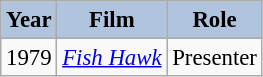<table class="wikitable" style="font-size:95%;">
<tr>
<th style="background:#B0C4DE;">Year</th>
<th style="background:#B0C4DE;">Film</th>
<th style="background:#B0C4DE;">Role</th>
</tr>
<tr>
<td>1979</td>
<td><em><a href='#'>Fish Hawk</a></em></td>
<td>Presenter</td>
</tr>
</table>
